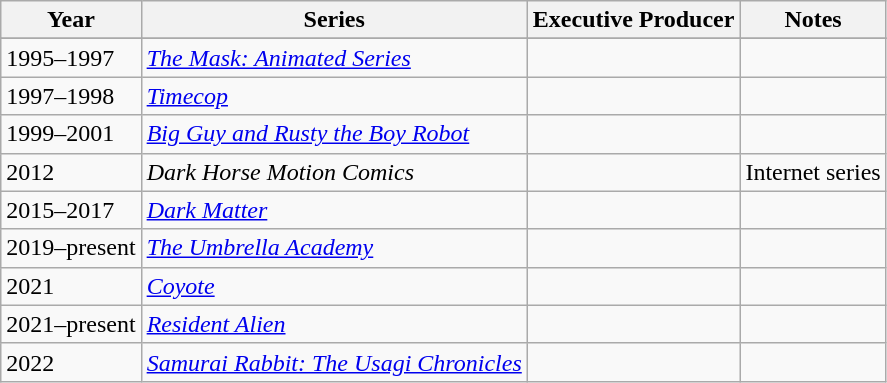<table class="wikitable">
<tr>
<th>Year</th>
<th>Series</th>
<th>Executive Producer</th>
<th>Notes</th>
</tr>
<tr>
</tr>
<tr>
<td>1995–1997</td>
<td><em><a href='#'>The Mask: Animated Series</a></em></td>
<td></td>
<td></td>
</tr>
<tr>
<td>1997–1998</td>
<td><em><a href='#'>Timecop</a></em></td>
<td></td>
<td></td>
</tr>
<tr>
<td>1999–2001</td>
<td><em><a href='#'>Big Guy and Rusty the Boy Robot</a></em></td>
<td></td>
<td></td>
</tr>
<tr>
<td>2012</td>
<td><em>Dark Horse Motion Comics</em></td>
<td></td>
<td>Internet series</td>
</tr>
<tr>
<td>2015–2017</td>
<td><em><a href='#'>Dark Matter</a></em></td>
<td></td>
<td></td>
</tr>
<tr>
<td>2019–present</td>
<td><em><a href='#'>The Umbrella Academy</a></em></td>
<td></td>
<td></td>
</tr>
<tr>
<td>2021</td>
<td><em><a href='#'>Coyote</a></em></td>
<td></td>
<td></td>
</tr>
<tr>
<td>2021–present</td>
<td><em><a href='#'>Resident Alien</a></em></td>
<td></td>
<td></td>
</tr>
<tr>
<td>2022</td>
<td><em><a href='#'>Samurai Rabbit: The Usagi Chronicles</a></em></td>
<td></td>
<td></td>
</tr>
</table>
